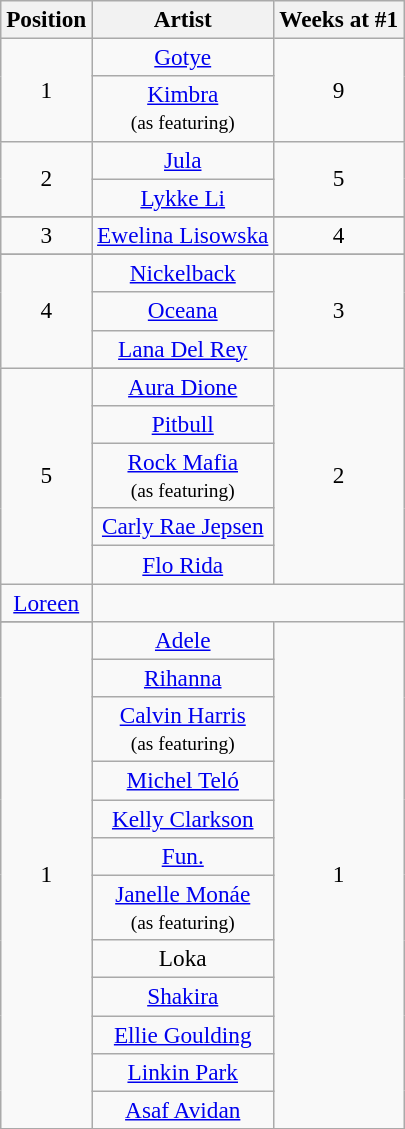<table class="wikitable" style="font-size:97%;">
<tr>
<th>Position</th>
<th>Artist</th>
<th>Weeks at #1</th>
</tr>
<tr style="text-align:center;">
<td rowspan="2">1</td>
<td style="text-align:center;"><a href='#'>Gotye</a></td>
<td style="text-align:center;" rowspan="2">9</td>
</tr>
<tr>
<td style="text-align:center;"><a href='#'>Kimbra</a> <br><small>(as featuring)</small></td>
</tr>
<tr style="text-align:center;">
<td rowspan="2">2</td>
<td style="text-align:center;"><a href='#'>Jula</a></td>
<td style="text-align:center;" rowspan="2">5</td>
</tr>
<tr>
<td style="text-align:center;"><a href='#'>Lykke Li</a></td>
</tr>
<tr>
</tr>
<tr style="text-align:center;">
<td rowspan="1">3</td>
<td style="text-align:center;"><a href='#'>Ewelina Lisowska</a></td>
<td style="text-align:center;" rowspan="1">4</td>
</tr>
<tr>
</tr>
<tr style="text-align:center;">
<td rowspan="4">4</td>
<td style="text-align:center;"><a href='#'>Nickelback</a></td>
<td style="text-align:center;" rowspan="4">3</td>
</tr>
<tr>
<td style="text-align:center;"><a href='#'>Oceana</a></td>
</tr>
<tr>
<td style="text-align:center;"><a href='#'>Lana Del Rey</a></td>
</tr>
<tr>
</tr>
<tr style="text-align:center;">
<td rowspan="5">5</td>
<td style="text-align:center;"><a href='#'>Aura Dione</a></td>
<td style="text-align:center;" rowspan="5">2</td>
</tr>
<tr>
<td style="text-align:center;"><a href='#'>Pitbull</a></td>
</tr>
<tr>
<td style="text-align:center;"><a href='#'>Rock Mafia</a> <br><small>(as featuring)</small></td>
</tr>
<tr>
<td style="text-align:center;"><a href='#'>Carly Rae Jepsen</a></td>
</tr>
<tr>
<td style="text-align:center;"><a href='#'>Flo Rida</a></td>
</tr>
<tr>
<td style="text-align:center;"><a href='#'>Loreen</a></td>
</tr>
<tr>
</tr>
<tr style="text-align:center;">
<td rowspan="12">1</td>
<td style="text-align:center;"><a href='#'>Adele</a></td>
<td style="text-align:center;" rowspan="12">1</td>
</tr>
<tr>
<td style="text-align:center;"><a href='#'>Rihanna</a></td>
</tr>
<tr>
<td style="text-align:center;"><a href='#'>Calvin Harris</a><br><small>(as featuring)</small></td>
</tr>
<tr>
<td style="text-align:center;"><a href='#'>Michel Teló</a></td>
</tr>
<tr>
<td style="text-align:center;"><a href='#'>Kelly Clarkson</a></td>
</tr>
<tr>
<td style="text-align:center;"><a href='#'>Fun.</a></td>
</tr>
<tr>
<td style="text-align:center;"><a href='#'>Janelle Monáe</a><br><small>(as featuring)</small></td>
</tr>
<tr>
<td style="text-align:center;">Loka</td>
</tr>
<tr>
<td style="text-align:center;"><a href='#'>Shakira</a></td>
</tr>
<tr>
<td style="text-align:center;"><a href='#'>Ellie Goulding</a></td>
</tr>
<tr>
<td style="text-align:center;"><a href='#'>Linkin Park</a></td>
</tr>
<tr>
<td style="text-align:center;"><a href='#'>Asaf Avidan</a></td>
</tr>
<tr>
</tr>
</table>
